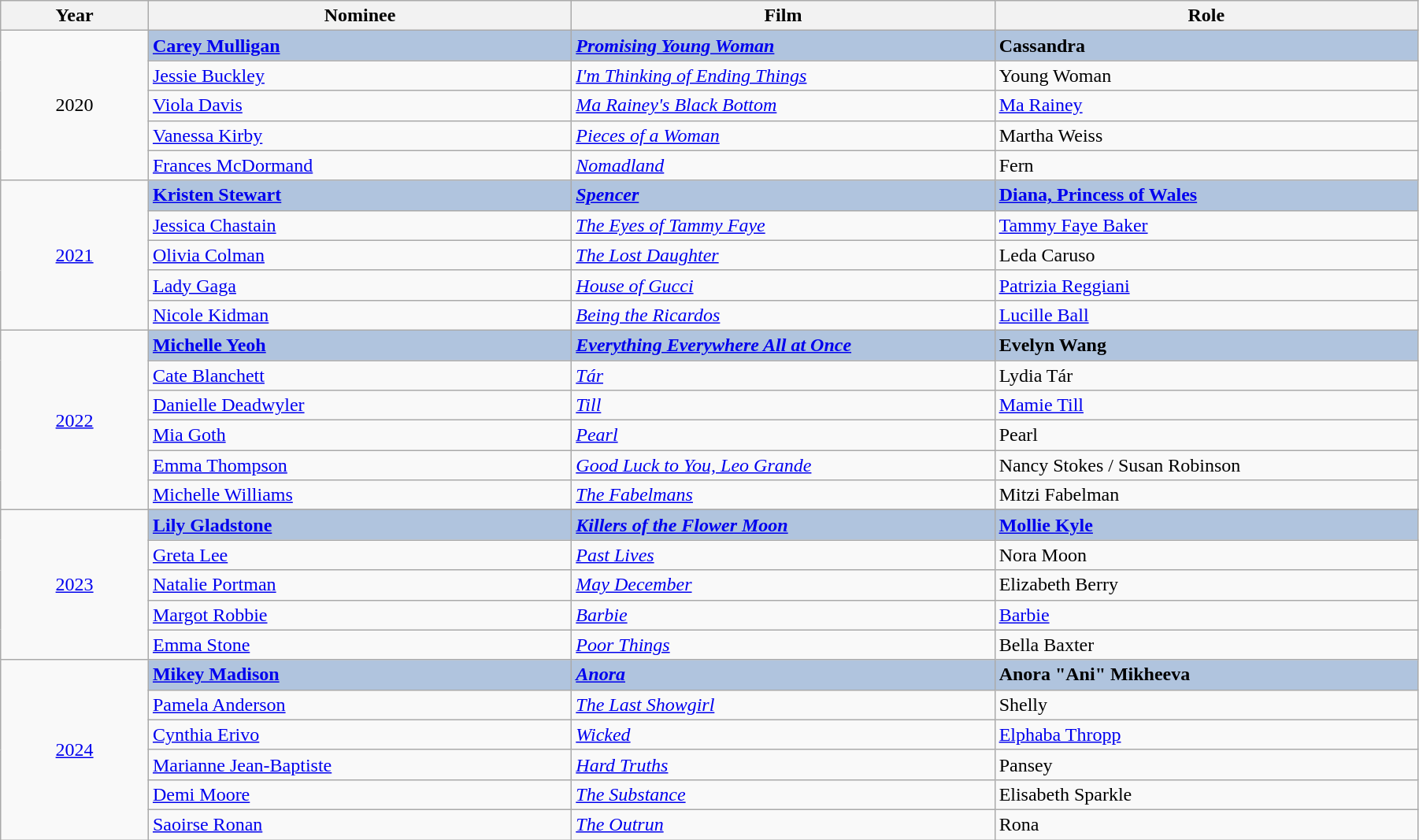<table class="wikitable" width="95%" cellpadding="5">
<tr>
<th width="100"><strong>Year</strong></th>
<th width="300"><strong>Nominee</strong></th>
<th width="300"><strong>Film</strong></th>
<th width="300"><strong>Role</strong></th>
</tr>
<tr>
<td rowspan="5" style="text-align:center;">2020</td>
<td style="background:#B0C4DE"><strong><a href='#'>Carey Mulligan</a></strong></td>
<td style="background:#B0C4DE"><strong><em><a href='#'>Promising Young Woman</a></em></strong></td>
<td style="background:#B0C4DE"><strong>Cassandra</strong></td>
</tr>
<tr>
<td><a href='#'>Jessie Buckley</a></td>
<td><em><a href='#'>I'm Thinking of Ending Things</a></em></td>
<td>Young Woman</td>
</tr>
<tr>
<td><a href='#'>Viola Davis</a></td>
<td><em><a href='#'>Ma Rainey's Black Bottom</a></em></td>
<td><a href='#'>Ma Rainey</a></td>
</tr>
<tr>
<td><a href='#'>Vanessa Kirby</a></td>
<td><em><a href='#'>Pieces of a Woman</a></em></td>
<td>Martha Weiss</td>
</tr>
<tr>
<td><a href='#'>Frances McDormand</a></td>
<td><em><a href='#'>Nomadland</a></em></td>
<td>Fern</td>
</tr>
<tr>
<td rowspan="5" style="text-align:center;"><a href='#'>2021</a></td>
<td style="background:#B0C4DE"><strong><a href='#'>Kristen Stewart</a></strong></td>
<td style="background:#B0C4DE"><strong><em><a href='#'>Spencer</a></em></strong></td>
<td style="background:#B0C4DE"><strong><a href='#'>Diana, Princess of Wales</a></strong></td>
</tr>
<tr>
<td><a href='#'>Jessica Chastain</a></td>
<td><em><a href='#'>The Eyes of Tammy Faye</a></em></td>
<td><a href='#'>Tammy Faye Baker</a></td>
</tr>
<tr>
<td><a href='#'>Olivia Colman</a></td>
<td><em><a href='#'>The Lost Daughter</a></em></td>
<td>Leda Caruso</td>
</tr>
<tr>
<td><a href='#'>Lady Gaga</a></td>
<td><em><a href='#'>House of Gucci</a></em></td>
<td><a href='#'>Patrizia Reggiani</a></td>
</tr>
<tr>
<td><a href='#'>Nicole Kidman</a></td>
<td><em><a href='#'>Being the Ricardos</a></em></td>
<td><a href='#'>Lucille Ball</a></td>
</tr>
<tr>
<td rowspan="6" style="text-align:center;"><a href='#'>2022</a></td>
<td style="background:#B0C4DE"><strong><a href='#'>Michelle Yeoh</a></strong></td>
<td style="background:#B0C4DE"><strong><em><a href='#'>Everything Everywhere All at Once</a></em></strong></td>
<td style="background:#B0C4DE"><strong>Evelyn Wang</strong></td>
</tr>
<tr>
<td><a href='#'>Cate Blanchett</a></td>
<td><em><a href='#'>Tár</a></em></td>
<td>Lydia Tár</td>
</tr>
<tr>
<td><a href='#'>Danielle Deadwyler</a></td>
<td><em><a href='#'>Till</a></em></td>
<td><a href='#'>Mamie Till</a></td>
</tr>
<tr>
<td><a href='#'>Mia Goth</a></td>
<td><em><a href='#'>Pearl</a></em></td>
<td>Pearl</td>
</tr>
<tr>
<td><a href='#'>Emma Thompson</a></td>
<td><em><a href='#'>Good Luck to You, Leo Grande</a></em></td>
<td>Nancy Stokes / Susan Robinson</td>
</tr>
<tr>
<td><a href='#'>Michelle Williams</a></td>
<td><em><a href='#'>The Fabelmans</a></em></td>
<td>Mitzi Fabelman</td>
</tr>
<tr>
<td rowspan="6" style="text-align:center;"><a href='#'>2023</a></td>
</tr>
<tr>
<td style="background:#B0C4DE"><strong><a href='#'>Lily Gladstone</a></strong></td>
<td style="background:#B0C4DE"><strong><em><a href='#'>Killers of the Flower Moon</a></em></strong></td>
<td style="background:#B0C4DE"><strong><a href='#'>Mollie Kyle</a></strong></td>
</tr>
<tr>
<td><a href='#'>Greta Lee</a></td>
<td><em><a href='#'>Past Lives</a></em></td>
<td>Nora Moon</td>
</tr>
<tr>
<td><a href='#'>Natalie Portman</a></td>
<td><em><a href='#'>May December</a></em></td>
<td>Elizabeth Berry</td>
</tr>
<tr>
<td><a href='#'>Margot Robbie</a></td>
<td><em><a href='#'>Barbie</a></em></td>
<td><a href='#'>Barbie</a></td>
</tr>
<tr>
<td><a href='#'>Emma Stone</a></td>
<td><em><a href='#'>Poor Things</a></em></td>
<td>Bella Baxter</td>
</tr>
<tr>
<td rowspan="6" style="text-align:center;"><a href='#'>2024</a></td>
<td style="background:#B0C4DE"><strong><a href='#'>Mikey Madison</a></strong></td>
<td style="background:#B0C4DE"><strong><em><a href='#'>Anora</a></em></strong></td>
<td style="background:#B0C4DE"><strong>Anora "Ani" Mikheeva</strong></td>
</tr>
<tr>
<td><a href='#'>Pamela Anderson</a></td>
<td><em><a href='#'>The Last Showgirl</a></em></td>
<td>Shelly</td>
</tr>
<tr>
<td><a href='#'>Cynthia Erivo</a></td>
<td><em><a href='#'>Wicked</a></em></td>
<td><a href='#'>Elphaba Thropp</a></td>
</tr>
<tr>
<td><a href='#'>Marianne Jean-Baptiste</a></td>
<td><em><a href='#'>Hard Truths</a></em></td>
<td>Pansey</td>
</tr>
<tr>
<td><a href='#'>Demi Moore</a></td>
<td><em><a href='#'>The Substance</a></em></td>
<td>Elisabeth Sparkle</td>
</tr>
<tr>
<td><a href='#'>Saoirse Ronan</a></td>
<td><em><a href='#'>The Outrun</a></em></td>
<td>Rona</td>
</tr>
</table>
